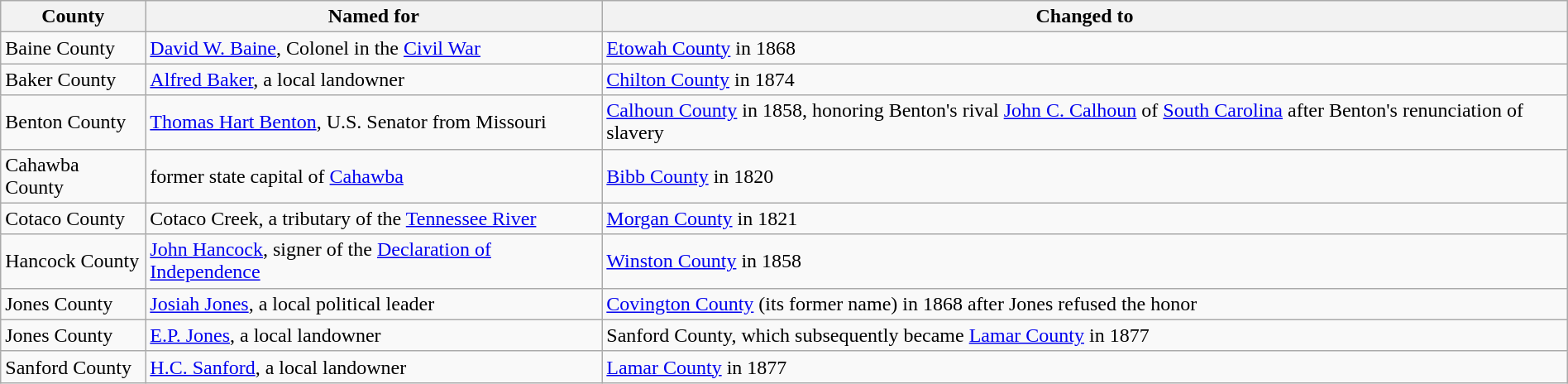<table class="wikitable" style="margin:auto;">
<tr>
<th>County</th>
<th>Named for</th>
<th>Changed to</th>
</tr>
<tr>
<td>Baine County</td>
<td><a href='#'>David W. Baine</a>, Colonel in the <a href='#'>Civil War</a></td>
<td><a href='#'>Etowah County</a> in 1868</td>
</tr>
<tr>
<td>Baker County</td>
<td><a href='#'>Alfred Baker</a>, a local landowner</td>
<td><a href='#'>Chilton County</a> in 1874</td>
</tr>
<tr>
<td>Benton County</td>
<td><a href='#'>Thomas Hart Benton</a>, U.S. Senator from Missouri</td>
<td><a href='#'>Calhoun County</a> in 1858, honoring Benton's rival <a href='#'>John C. Calhoun</a> of <a href='#'>South Carolina</a> after Benton's renunciation of slavery</td>
</tr>
<tr>
<td>Cahawba County</td>
<td>former state capital of <a href='#'>Cahawba</a></td>
<td><a href='#'>Bibb County</a> in 1820</td>
</tr>
<tr>
<td>Cotaco County</td>
<td>Cotaco Creek, a tributary of the <a href='#'>Tennessee River</a></td>
<td><a href='#'>Morgan County</a> in 1821</td>
</tr>
<tr>
<td>Hancock County</td>
<td><a href='#'>John Hancock</a>, signer of the <a href='#'>Declaration of Independence</a></td>
<td><a href='#'>Winston County</a> in 1858</td>
</tr>
<tr>
<td>Jones County</td>
<td><a href='#'>Josiah Jones</a>, a local political leader</td>
<td><a href='#'>Covington County</a> (its former name) in 1868 after Jones refused the honor</td>
</tr>
<tr>
<td>Jones County</td>
<td><a href='#'>E.P. Jones</a>, a local landowner</td>
<td>Sanford County, which subsequently became <a href='#'>Lamar County</a> in 1877</td>
</tr>
<tr>
<td>Sanford County</td>
<td><a href='#'>H.C. Sanford</a>, a local landowner</td>
<td><a href='#'>Lamar County</a> in 1877</td>
</tr>
</table>
